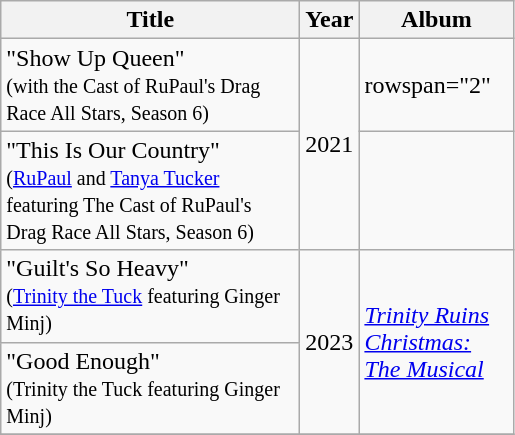<table class="wikitable plainrowheaders sortable" style="text-align:left;">
<tr>
<th scope="col"  style="width:12em;">Title</th>
<th scope="col"  style="width:2em;">Year</th>
<th scope="col"  style="width:6em;">Album</th>
</tr>
<tr>
<td>"Show Up Queen"<br><small>(with the Cast of RuPaul's Drag Race All Stars, Season 6)</small></td>
<td rowspan="2">2021</td>
<td>rowspan="2" </td>
</tr>
<tr>
<td>"This Is Our Country"<br><small>(<a href='#'>RuPaul</a> and <a href='#'>Tanya Tucker</a> featuring The Cast of RuPaul's Drag Race All Stars, Season 6)</small></td>
</tr>
<tr>
<td scope="row">"Guilt's So Heavy" <br><small>(<a href='#'>Trinity the Tuck</a> featuring Ginger Minj)</small></td>
<td rowspan="2">2023</td>
<td rowspan="2"><em><a href='#'>Trinity Ruins Christmas: The Musical</a></em></td>
</tr>
<tr>
<td scope="row">"Good Enough" <br><small>(Trinity the Tuck featuring Ginger Minj)</small></td>
</tr>
<tr>
</tr>
</table>
